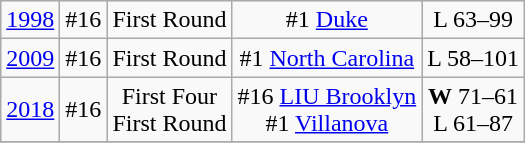<table class="wikitable">
<tr align="center">
<td><a href='#'>1998</a></td>
<td>#16</td>
<td>First Round</td>
<td>#1 <a href='#'>Duke</a></td>
<td>L 63–99</td>
</tr>
<tr align="center">
<td><a href='#'>2009</a></td>
<td>#16</td>
<td>First Round</td>
<td>#1 <a href='#'>North Carolina</a></td>
<td>L 58–101</td>
</tr>
<tr align="center">
<td><a href='#'>2018</a></td>
<td>#16</td>
<td>First Four<br>First Round</td>
<td>#16 <a href='#'>LIU Brooklyn</a><br>#1 <a href='#'>Villanova</a></td>
<td><strong>W</strong> 71–61<br> L 61–87</td>
</tr>
<tr style="text-align:center;">
</tr>
</table>
